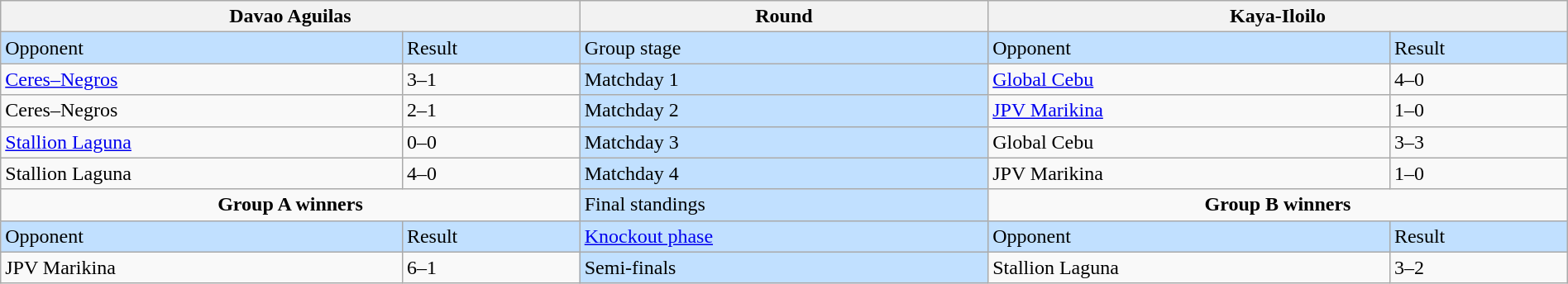<table class="wikitable" style="text-align: centre;width: 100%">
<tr>
<th colspan=2>Davao Aguilas</th>
<th>Round</th>
<th colspan=2>Kaya-Iloilo</th>
</tr>
<tr bgcolor=#c1e0ff>
<td>Opponent</td>
<td>Result</td>
<td>Group stage</td>
<td>Opponent</td>
<td>Result</td>
</tr>
<tr>
<td align=left><a href='#'>Ceres–Negros</a></td>
<td>3–1</td>
<td bgcolor=#c1e0ff>Matchday 1</td>
<td align=left><a href='#'>Global Cebu</a></td>
<td>4–0</td>
</tr>
<tr>
<td align=left>Ceres–Negros</td>
<td>2–1</td>
<td bgcolor=#c1e0ff>Matchday 2</td>
<td align=left><a href='#'>JPV Marikina</a></td>
<td>1–0</td>
</tr>
<tr>
<td align=left><a href='#'>Stallion Laguna</a></td>
<td>0–0</td>
<td bgcolor=#c1e0ff>Matchday 3</td>
<td align=left>Global Cebu</td>
<td>3–3</td>
</tr>
<tr>
<td align=left>Stallion Laguna</td>
<td>4–0</td>
<td bgcolor=#c1e0ff>Matchday 4</td>
<td align=left>JPV Marikina</td>
<td>1–0</td>
</tr>
<tr>
<td colspan=2 align=center valign=top><strong>Group A winners</strong><br></td>
<td bgcolor=#c1e0ff>Final standings</td>
<td colspan=2 align=center valign=top><strong>Group B winners</strong><br></td>
</tr>
<tr bgcolor=#c1e0ff>
<td>Opponent</td>
<td>Result</td>
<td><a href='#'>Knockout phase</a></td>
<td>Opponent</td>
<td>Result</td>
</tr>
<tr>
<td align=left>JPV Marikina</td>
<td>6–1</td>
<td bgcolor=#c1e0ff>Semi-finals</td>
<td align=left>Stallion Laguna</td>
<td>3–2</td>
</tr>
</table>
